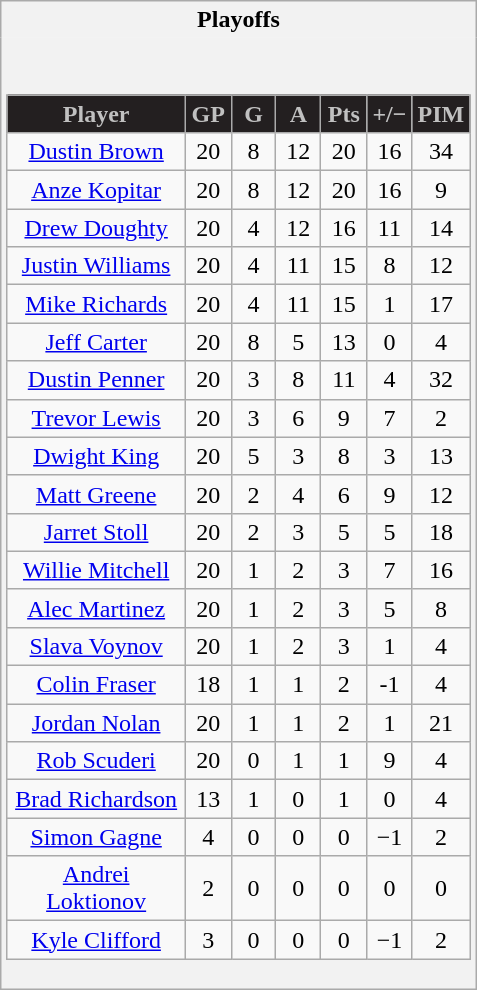<table class="wikitable">
<tr>
<th style="border: 0;">Playoffs</th>
</tr>
<tr>
<td style="background: #f2f2f2; border: 0; text-align: center;"><br><table class="wikitable sortable" style="width:100%;">
<tr align=center>
<th style="background:#231f20; color:silver; width:40%;">Player</th>
<th style="background:#231f20; color:silver; width:10%;">GP</th>
<th style="background:#231f20; color:silver; width:10%;">G</th>
<th style="background:#231f20; color:silver; width:10%;">A</th>
<th style="background:#231f20; color:silver; width:10%;">Pts</th>
<th style="background:#231f20; color:silver; width:10%;">+/−</th>
<th style="background:#231f20; color:silver; width:10%;">PIM</th>
</tr>
<tr>
<td><a href='#'>Dustin Brown</a></td>
<td>20</td>
<td>8</td>
<td>12</td>
<td>20</td>
<td>16</td>
<td>34</td>
</tr>
<tr>
<td><a href='#'>Anze Kopitar</a></td>
<td>20</td>
<td>8</td>
<td>12</td>
<td>20</td>
<td>16</td>
<td>9</td>
</tr>
<tr>
<td><a href='#'>Drew Doughty</a></td>
<td>20</td>
<td>4</td>
<td>12</td>
<td>16</td>
<td>11</td>
<td>14</td>
</tr>
<tr>
<td><a href='#'>Justin Williams</a></td>
<td>20</td>
<td>4</td>
<td>11</td>
<td>15</td>
<td>8</td>
<td>12</td>
</tr>
<tr>
<td><a href='#'>Mike Richards</a></td>
<td>20</td>
<td>4</td>
<td>11</td>
<td>15</td>
<td>1</td>
<td>17</td>
</tr>
<tr>
<td><a href='#'>Jeff Carter</a></td>
<td>20</td>
<td>8</td>
<td>5</td>
<td>13</td>
<td>0</td>
<td>4</td>
</tr>
<tr>
<td><a href='#'>Dustin Penner</a></td>
<td>20</td>
<td>3</td>
<td>8</td>
<td>11</td>
<td>4</td>
<td>32</td>
</tr>
<tr>
<td><a href='#'>Trevor Lewis</a></td>
<td>20</td>
<td>3</td>
<td>6</td>
<td>9</td>
<td>7</td>
<td>2</td>
</tr>
<tr>
<td><a href='#'>Dwight King</a></td>
<td>20</td>
<td>5</td>
<td>3</td>
<td>8</td>
<td>3</td>
<td>13</td>
</tr>
<tr>
<td><a href='#'>Matt Greene</a></td>
<td>20</td>
<td>2</td>
<td>4</td>
<td>6</td>
<td>9</td>
<td>12</td>
</tr>
<tr>
<td><a href='#'>Jarret Stoll</a></td>
<td>20</td>
<td>2</td>
<td>3</td>
<td>5</td>
<td>5</td>
<td>18</td>
</tr>
<tr>
<td><a href='#'>Willie Mitchell</a></td>
<td>20</td>
<td>1</td>
<td>2</td>
<td>3</td>
<td>7</td>
<td>16</td>
</tr>
<tr>
<td><a href='#'>Alec Martinez</a></td>
<td>20</td>
<td>1</td>
<td>2</td>
<td>3</td>
<td>5</td>
<td>8</td>
</tr>
<tr>
<td><a href='#'>Slava Voynov</a></td>
<td>20</td>
<td>1</td>
<td>2</td>
<td>3</td>
<td>1</td>
<td>4</td>
</tr>
<tr>
<td><a href='#'>Colin Fraser</a></td>
<td>18</td>
<td>1</td>
<td>1</td>
<td>2</td>
<td>-1</td>
<td>4</td>
</tr>
<tr>
<td><a href='#'>Jordan Nolan</a></td>
<td>20</td>
<td>1</td>
<td>1</td>
<td>2</td>
<td>1</td>
<td>21</td>
</tr>
<tr>
<td><a href='#'>Rob Scuderi</a></td>
<td>20</td>
<td>0</td>
<td>1</td>
<td>1</td>
<td>9</td>
<td>4</td>
</tr>
<tr>
<td><a href='#'>Brad Richardson</a></td>
<td>13</td>
<td>1</td>
<td>0</td>
<td>1</td>
<td>0</td>
<td>4</td>
</tr>
<tr>
<td><a href='#'>Simon Gagne</a></td>
<td>4</td>
<td>0</td>
<td>0</td>
<td>0</td>
<td>−1</td>
<td>2</td>
</tr>
<tr>
<td><a href='#'>Andrei Loktionov</a></td>
<td>2</td>
<td>0</td>
<td>0</td>
<td>0</td>
<td>0</td>
<td>0</td>
</tr>
<tr>
<td><a href='#'>Kyle Clifford</a></td>
<td>3</td>
<td>0</td>
<td>0</td>
<td>0</td>
<td>−1</td>
<td>2</td>
</tr>
</table>
</td>
</tr>
</table>
